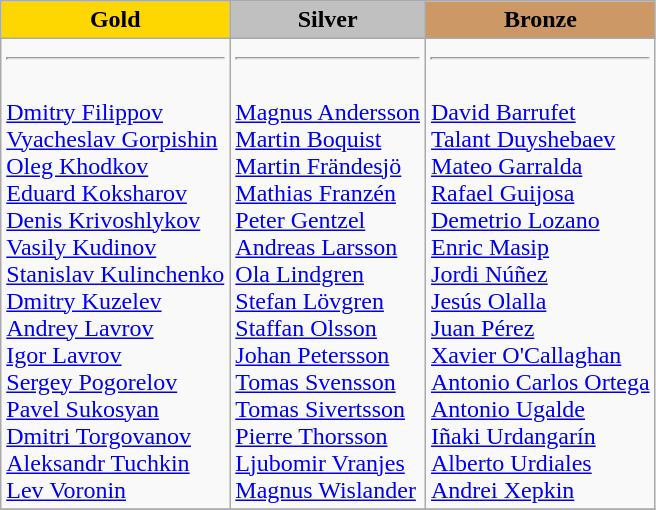<table class="wikitable">
<tr align="center">
<td bgcolor="gold"><strong>Gold</strong></td>
<td bgcolor="silver"><strong>Silver</strong></td>
<td bgcolor="CC9966"><strong>Bronze</strong></td>
</tr>
<tr>
<td><hr><br><a href='#'>Dmitry Filippov</a><br><a href='#'>Vyacheslav Gorpishin</a><br><a href='#'>Oleg Khodkov</a><br><a href='#'>Eduard Koksharov</a><br><a href='#'>Denis Krivoshlykov</a><br><a href='#'>Vasily Kudinov</a><br><a href='#'>Stanislav Kulinchenko</a><br><a href='#'>Dmitry Kuzelev</a><br><a href='#'>Andrey Lavrov</a><br><a href='#'>Igor Lavrov</a><br><a href='#'>Sergey Pogorelov</a><br><a href='#'>Pavel Sukosyan</a><br><a href='#'>Dmitri Torgovanov</a><br><a href='#'>Aleksandr Tuchkin</a><br><a href='#'>Lev Voronin</a><br></td>
<td><hr><br><a href='#'>Magnus Andersson</a><br><a href='#'>Martin Boquist</a><br><a href='#'>Martin Frändesjö</a><br><a href='#'>Mathias Franzén</a><br><a href='#'>Peter Gentzel</a><br><a href='#'>Andreas Larsson</a><br><a href='#'>Ola Lindgren</a><br><a href='#'>Stefan Lövgren</a><br><a href='#'>Staffan Olsson</a><br><a href='#'>Johan Petersson</a><br><a href='#'>Tomas Svensson</a><br><a href='#'>Tomas Sivertsson</a><br><a href='#'>Pierre Thorsson</a><br><a href='#'>Ljubomir Vranjes</a><br><a href='#'>Magnus Wislander</a><br></td>
<td><hr><br><a href='#'>David Barrufet</a><br><a href='#'>Talant Duyshebaev</a><br><a href='#'>Mateo Garralda</a><br><a href='#'>Rafael Guijosa</a><br><a href='#'>Demetrio Lozano</a><br><a href='#'>Enric Masip</a><br><a href='#'>Jordi Núñez</a><br><a href='#'>Jesús Olalla</a><br><a href='#'>Juan Pérez</a><br><a href='#'>Xavier O'Callaghan</a><br><a href='#'>Antonio Carlos Ortega</a><br><a href='#'>Antonio Ugalde</a><br><a href='#'>Iñaki Urdangarín</a><br><a href='#'>Alberto Urdiales</a><br><a href='#'>Andrei Xepkin</a><br></td>
</tr>
<tr>
</tr>
</table>
